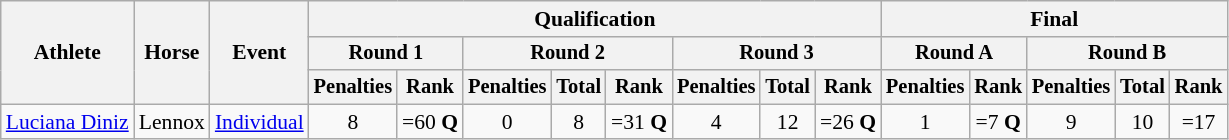<table class="wikitable" style="font-size:90%">
<tr>
<th rowspan="3">Athlete</th>
<th rowspan="3">Horse</th>
<th rowspan="3">Event</th>
<th colspan="8">Qualification</th>
<th colspan="5">Final</th>
</tr>
<tr style="font-size:95%">
<th colspan="2">Round 1</th>
<th colspan="3">Round 2</th>
<th colspan="3">Round 3</th>
<th colspan="2">Round A</th>
<th colspan="3">Round B</th>
</tr>
<tr style="font-size:95%">
<th>Penalties</th>
<th>Rank</th>
<th>Penalties</th>
<th>Total</th>
<th>Rank</th>
<th>Penalties</th>
<th>Total</th>
<th>Rank</th>
<th>Penalties</th>
<th>Rank</th>
<th>Penalties</th>
<th>Total</th>
<th>Rank</th>
</tr>
<tr align=center>
<td align=left><a href='#'>Luciana Diniz</a></td>
<td align=left>Lennox</td>
<td align=left><a href='#'>Individual</a></td>
<td>8</td>
<td>=60 <strong>Q</strong></td>
<td>0</td>
<td>8</td>
<td>=31 <strong>Q</strong></td>
<td>4</td>
<td>12</td>
<td>=26 <strong>Q</strong></td>
<td>1</td>
<td>=7 <strong>Q</strong></td>
<td>9</td>
<td>10</td>
<td>=17</td>
</tr>
</table>
